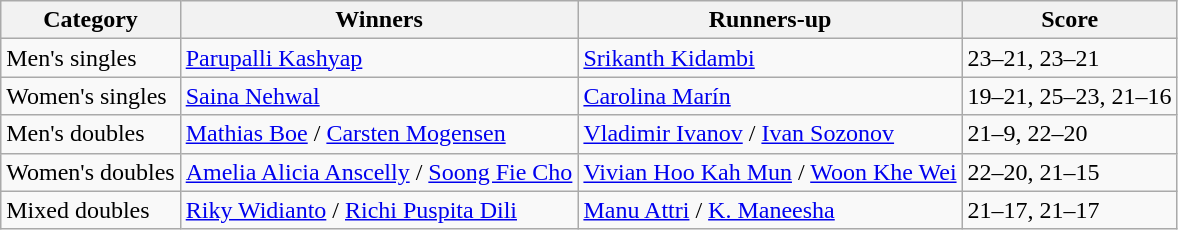<table class=wikitable style="white-space:nowrap;">
<tr>
<th>Category</th>
<th>Winners</th>
<th>Runners-up</th>
<th>Score</th>
</tr>
<tr>
<td>Men's singles</td>
<td> <a href='#'>Parupalli Kashyap</a></td>
<td> <a href='#'>Srikanth Kidambi</a></td>
<td>23–21, 23–21</td>
</tr>
<tr>
<td>Women's singles</td>
<td> <a href='#'>Saina Nehwal</a></td>
<td> <a href='#'>Carolina Marín</a></td>
<td>19–21, 25–23, 21–16</td>
</tr>
<tr>
<td>Men's doubles</td>
<td> <a href='#'>Mathias Boe</a> / <a href='#'>Carsten Mogensen</a></td>
<td> <a href='#'>Vladimir Ivanov</a> / <a href='#'>Ivan Sozonov</a></td>
<td>21–9, 22–20</td>
</tr>
<tr>
<td>Women's doubles</td>
<td> <a href='#'>Amelia Alicia Anscelly</a> / <a href='#'>Soong Fie Cho</a></td>
<td> <a href='#'>Vivian Hoo Kah Mun</a> / <a href='#'>Woon Khe Wei</a></td>
<td>22–20, 21–15</td>
</tr>
<tr>
<td>Mixed doubles</td>
<td> <a href='#'>Riky Widianto</a> /  <a href='#'>Richi Puspita Dili</a></td>
<td> <a href='#'>Manu Attri</a> / <a href='#'>K. Maneesha</a></td>
<td>21–17, 21–17</td>
</tr>
</table>
